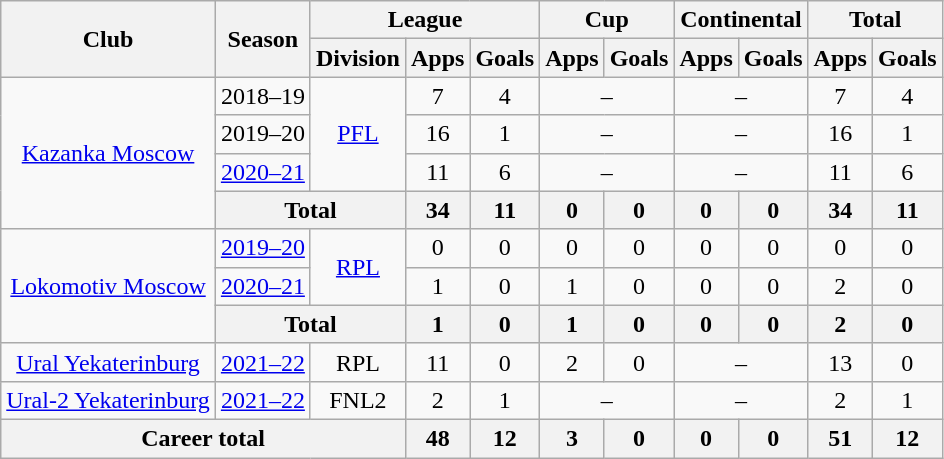<table class="wikitable" style="text-align: center;">
<tr>
<th rowspan=2>Club</th>
<th rowspan=2>Season</th>
<th colspan=3>League</th>
<th colspan=2>Cup</th>
<th colspan=2>Continental</th>
<th colspan=2>Total</th>
</tr>
<tr>
<th>Division</th>
<th>Apps</th>
<th>Goals</th>
<th>Apps</th>
<th>Goals</th>
<th>Apps</th>
<th>Goals</th>
<th>Apps</th>
<th>Goals</th>
</tr>
<tr>
<td rowspan="4"><a href='#'>Kazanka Moscow</a></td>
<td>2018–19</td>
<td rowspan="3"><a href='#'>PFL</a></td>
<td>7</td>
<td>4</td>
<td colspan=2>–</td>
<td colspan=2>–</td>
<td>7</td>
<td>4</td>
</tr>
<tr>
<td>2019–20</td>
<td>16</td>
<td>1</td>
<td colspan=2>–</td>
<td colspan=2>–</td>
<td>16</td>
<td>1</td>
</tr>
<tr>
<td><a href='#'>2020–21</a></td>
<td>11</td>
<td>6</td>
<td colspan=2>–</td>
<td colspan=2>–</td>
<td>11</td>
<td>6</td>
</tr>
<tr>
<th colspan=2>Total</th>
<th>34</th>
<th>11</th>
<th>0</th>
<th>0</th>
<th>0</th>
<th>0</th>
<th>34</th>
<th>11</th>
</tr>
<tr>
<td rowspan="3"><a href='#'>Lokomotiv Moscow</a></td>
<td><a href='#'>2019–20</a></td>
<td rowspan="2"><a href='#'>RPL</a></td>
<td>0</td>
<td>0</td>
<td>0</td>
<td>0</td>
<td>0</td>
<td>0</td>
<td>0</td>
<td>0</td>
</tr>
<tr>
<td><a href='#'>2020–21</a></td>
<td>1</td>
<td>0</td>
<td>1</td>
<td>0</td>
<td>0</td>
<td>0</td>
<td>2</td>
<td>0</td>
</tr>
<tr>
<th colspan=2>Total</th>
<th>1</th>
<th>0</th>
<th>1</th>
<th>0</th>
<th>0</th>
<th>0</th>
<th>2</th>
<th>0</th>
</tr>
<tr>
<td><a href='#'>Ural Yekaterinburg</a></td>
<td><a href='#'>2021–22</a></td>
<td>RPL</td>
<td>11</td>
<td>0</td>
<td>2</td>
<td>0</td>
<td colspan=2>–</td>
<td>13</td>
<td>0</td>
</tr>
<tr>
<td><a href='#'>Ural-2 Yekaterinburg</a></td>
<td><a href='#'>2021–22</a></td>
<td>FNL2</td>
<td>2</td>
<td>1</td>
<td colspan=2>–</td>
<td colspan=2>–</td>
<td>2</td>
<td>1</td>
</tr>
<tr>
<th colspan=3>Career total</th>
<th>48</th>
<th>12</th>
<th>3</th>
<th>0</th>
<th>0</th>
<th>0</th>
<th>51</th>
<th>12</th>
</tr>
</table>
